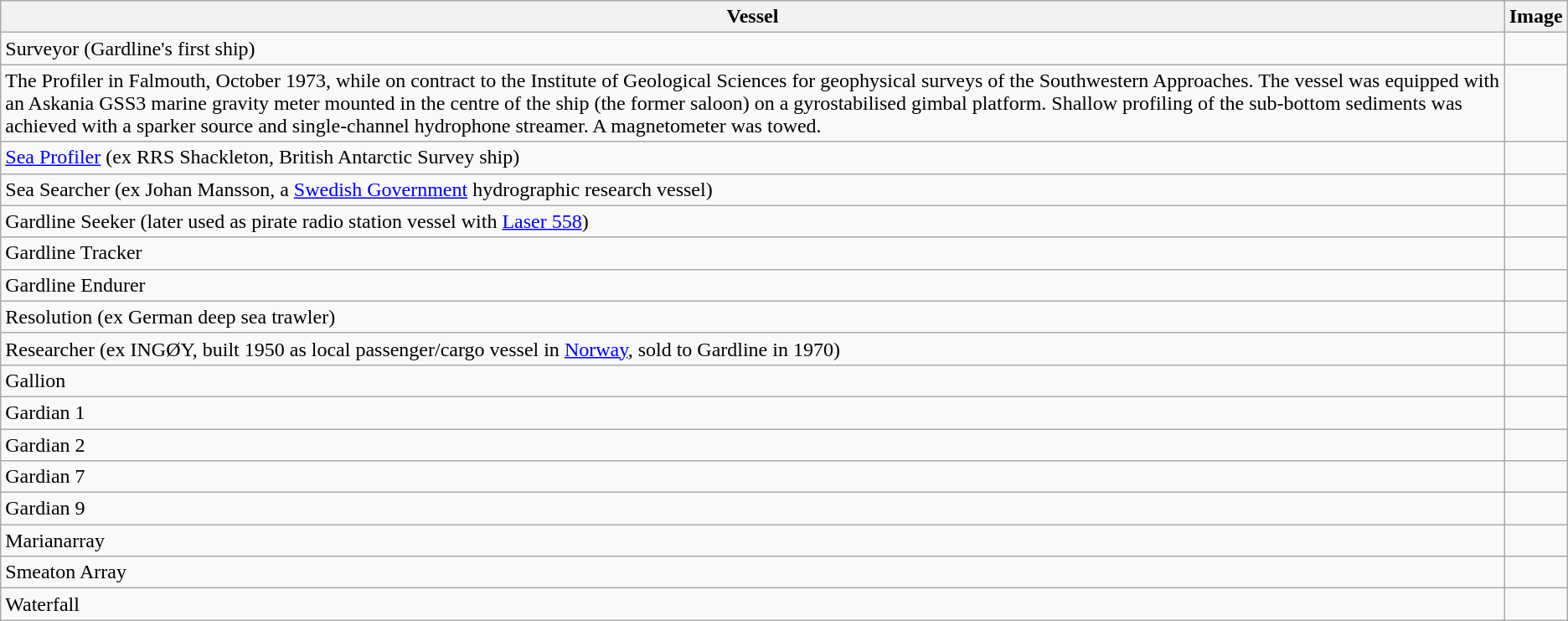<table class="wikitable">
<tr>
<th>Vessel</th>
<th>Image</th>
</tr>
<tr>
<td>Surveyor (Gardline's first ship)</td>
<td></td>
</tr>
<tr>
<td>The Profiler in Falmouth, October 1973, while on contract to the Institute of Geological Sciences for geophysical surveys of the Southwestern Approaches. The vessel was equipped with an Askania GSS3 marine gravity meter mounted in the centre of the ship (the former saloon) on a gyrostabilised gimbal platform. Shallow profiling of the sub-bottom sediments was achieved with a sparker source and single-channel hydrophone streamer. A magnetometer was towed.</td>
<td></td>
</tr>
<tr>
<td><a href='#'>Sea Profiler</a> (ex RRS Shackleton, British Antarctic Survey ship)</td>
<td></td>
</tr>
<tr>
<td>Sea Searcher (ex Johan Mansson, a <a href='#'>Swedish Government</a> hydrographic research vessel)</td>
<td></td>
</tr>
<tr>
<td>Gardline Seeker (later used as pirate radio station vessel with <a href='#'>Laser 558</a>)</td>
<td></td>
</tr>
<tr>
<td>Gardline Tracker</td>
<td></td>
</tr>
<tr>
<td>Gardline Endurer</td>
<td></td>
</tr>
<tr>
<td>Resolution (ex German deep sea trawler)</td>
<td></td>
</tr>
<tr>
<td>Researcher (ex INGØY, built 1950 as local passenger/cargo vessel in <a href='#'>Norway</a>, sold to Gardline in 1970)</td>
<td></td>
</tr>
<tr>
<td>Gallion</td>
<td></td>
</tr>
<tr>
<td>Gardian 1</td>
<td></td>
</tr>
<tr>
<td>Gardian 2</td>
<td></td>
</tr>
<tr>
<td>Gardian 7</td>
<td></td>
</tr>
<tr>
<td>Gardian 9</td>
<td></td>
</tr>
<tr>
<td>Marianarray</td>
<td></td>
</tr>
<tr>
<td>Smeaton Array</td>
<td></td>
</tr>
<tr>
<td>Waterfall</td>
<td></td>
</tr>
</table>
